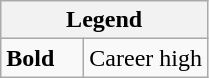<table class="wikitable">
<tr>
<th colspan="2">Legend</th>
</tr>
<tr>
<td style="width:3em;"><strong>Bold</strong></td>
<td>Career high</td>
</tr>
</table>
